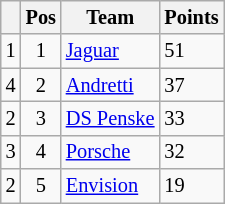<table class="wikitable" style="font-size: 85%;">
<tr>
<th></th>
<th>Pos</th>
<th>Team</th>
<th>Points</th>
</tr>
<tr>
<td align="left"> 1</td>
<td align="center">1</td>
<td> <a href='#'>Jaguar</a></td>
<td align="left">51</td>
</tr>
<tr>
<td align="left"> 4</td>
<td align="center">2</td>
<td> <a href='#'>Andretti</a></td>
<td align="left">37</td>
</tr>
<tr>
<td align="left"> 2</td>
<td align="center">3</td>
<td> <a href='#'>DS Penske</a></td>
<td align="left">33</td>
</tr>
<tr>
<td align="left"> 3</td>
<td align="center">4</td>
<td> <a href='#'>Porsche</a></td>
<td align="left">32</td>
</tr>
<tr>
<td align="left"> 2</td>
<td align="center">5</td>
<td> <a href='#'>Envision</a></td>
<td align="left">19</td>
</tr>
</table>
